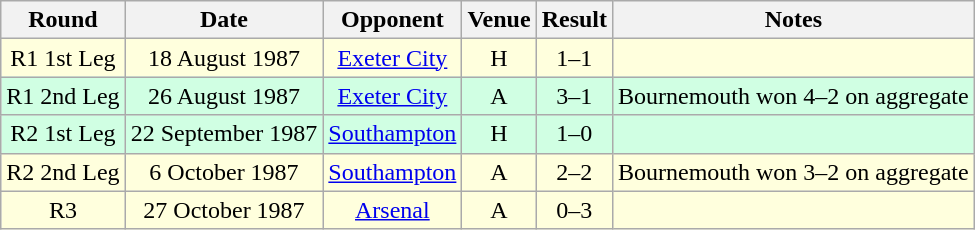<table class="wikitable" style="text-align:center">
<tr>
<th>Round</th>
<th>Date</th>
<th>Opponent</th>
<th>Venue</th>
<th>Result</th>
<th>Notes</th>
</tr>
<tr style="background-color: #ffffdd;">
<td>R1 1st Leg</td>
<td>18 August 1987</td>
<td><a href='#'>Exeter City</a></td>
<td>H</td>
<td>1–1</td>
<td></td>
</tr>
<tr style="background-color: #d0ffe3;">
<td>R1 2nd Leg</td>
<td>26 August 1987</td>
<td><a href='#'>Exeter City</a></td>
<td>A</td>
<td>3–1</td>
<td>Bournemouth won 4–2 on aggregate</td>
</tr>
<tr style="background-color: #d0ffe3;">
<td>R2 1st Leg</td>
<td>22 September 1987</td>
<td><a href='#'>Southampton</a></td>
<td>H</td>
<td>1–0</td>
<td></td>
</tr>
<tr style="background-color: #ffffdd;">
<td>R2 2nd Leg</td>
<td>6 October 1987</td>
<td><a href='#'>Southampton</a></td>
<td>A</td>
<td>2–2</td>
<td>Bournemouth won 3–2 on aggregate</td>
</tr>
<tr style="background-color: #ffffdd;">
<td>R3</td>
<td>27 October 1987</td>
<td><a href='#'>Arsenal</a></td>
<td>A</td>
<td>0–3</td>
<td></td>
</tr>
</table>
